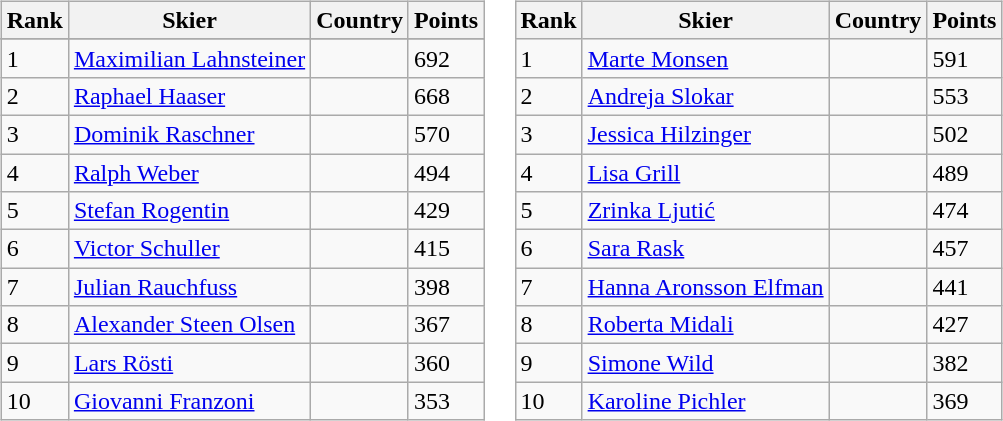<table>
<tr>
<td><br><table class="wikitable">
<tr class="backgroundcolor5">
<th>Rank</th>
<th>Skier</th>
<th>Country</th>
<th>Points</th>
</tr>
<tr>
</tr>
<tr>
<td>1</td>
<td><a href='#'>Maximilian Lahnsteiner</a></td>
<td></td>
<td>692</td>
</tr>
<tr>
<td>2</td>
<td><a href='#'>Raphael Haaser</a></td>
<td></td>
<td>668</td>
</tr>
<tr>
<td>3</td>
<td><a href='#'>Dominik Raschner</a></td>
<td></td>
<td>570</td>
</tr>
<tr>
<td>4</td>
<td><a href='#'>Ralph Weber</a></td>
<td></td>
<td>494</td>
</tr>
<tr>
<td>5</td>
<td><a href='#'>Stefan Rogentin</a></td>
<td></td>
<td>429</td>
</tr>
<tr>
<td>6</td>
<td><a href='#'>Victor Schuller</a></td>
<td></td>
<td>415</td>
</tr>
<tr>
<td>7</td>
<td><a href='#'>Julian Rauchfuss</a></td>
<td></td>
<td>398</td>
</tr>
<tr>
<td>8</td>
<td><a href='#'>Alexander Steen Olsen</a></td>
<td></td>
<td>367</td>
</tr>
<tr>
<td>9</td>
<td><a href='#'>Lars Rösti</a></td>
<td></td>
<td>360</td>
</tr>
<tr>
<td>10</td>
<td><a href='#'>Giovanni Franzoni</a></td>
<td></td>
<td>353</td>
</tr>
</table>
</td>
<td><br><table class="wikitable">
<tr class="backgroundcolor5">
<th>Rank</th>
<th>Skier</th>
<th>Country</th>
<th>Points</th>
</tr>
<tr>
<td>1</td>
<td><a href='#'>Marte Monsen</a></td>
<td></td>
<td>591</td>
</tr>
<tr>
<td>2</td>
<td><a href='#'>Andreja Slokar</a></td>
<td></td>
<td>553</td>
</tr>
<tr>
<td>3</td>
<td><a href='#'>Jessica Hilzinger</a></td>
<td></td>
<td>502</td>
</tr>
<tr>
<td>4</td>
<td><a href='#'>Lisa Grill</a></td>
<td></td>
<td>489</td>
</tr>
<tr>
<td>5</td>
<td><a href='#'>Zrinka Ljutić</a></td>
<td></td>
<td>474</td>
</tr>
<tr>
<td>6</td>
<td><a href='#'>Sara Rask</a></td>
<td></td>
<td>457</td>
</tr>
<tr>
<td>7</td>
<td><a href='#'>Hanna Aronsson Elfman</a></td>
<td></td>
<td>441</td>
</tr>
<tr>
<td>8</td>
<td><a href='#'>Roberta Midali</a></td>
<td></td>
<td>427</td>
</tr>
<tr>
<td>9</td>
<td><a href='#'>Simone Wild</a></td>
<td></td>
<td>382</td>
</tr>
<tr>
<td>10</td>
<td><a href='#'>Karoline Pichler</a></td>
<td></td>
<td>369</td>
</tr>
</table>
</td>
</tr>
</table>
